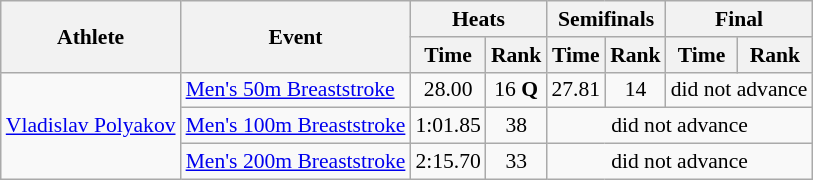<table class=wikitable style="font-size:90%">
<tr>
<th rowspan="2">Athlete</th>
<th rowspan="2">Event</th>
<th colspan="2">Heats</th>
<th colspan="2">Semifinals</th>
<th colspan="2">Final</th>
</tr>
<tr>
<th>Time</th>
<th>Rank</th>
<th>Time</th>
<th>Rank</th>
<th>Time</th>
<th>Rank</th>
</tr>
<tr>
<td rowspan="3"><a href='#'>Vladislav Polyakov</a></td>
<td><a href='#'>Men's 50m Breaststroke</a></td>
<td align=center>28.00</td>
<td align=center>16 <strong>Q</strong></td>
<td align=center>27.81</td>
<td align=center>14</td>
<td align=center colspan=2>did not advance</td>
</tr>
<tr>
<td><a href='#'>Men's 100m Breaststroke</a></td>
<td align=center>1:01.85</td>
<td align=center>38</td>
<td align=center colspan=4>did not advance</td>
</tr>
<tr>
<td><a href='#'>Men's 200m Breaststroke</a></td>
<td align=center>2:15.70</td>
<td align=center>33</td>
<td align=center colspan=4>did not advance</td>
</tr>
</table>
